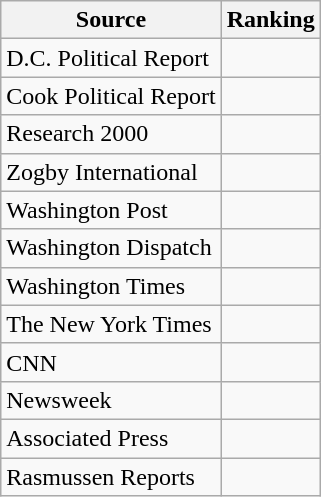<table class="wikitable">
<tr>
<th>Source</th>
<th>Ranking</th>
</tr>
<tr>
<td>D.C. Political Report</td>
<td></td>
</tr>
<tr>
<td>Cook Political Report</td>
<td></td>
</tr>
<tr>
<td>Research 2000</td>
<td></td>
</tr>
<tr>
<td>Zogby International</td>
<td></td>
</tr>
<tr>
<td The Washington Post>Washington Post</td>
<td></td>
</tr>
<tr>
<td>Washington Dispatch</td>
<td></td>
</tr>
<tr>
<td>Washington Times</td>
<td></td>
</tr>
<tr>
<td>The New York Times</td>
<td></td>
</tr>
<tr>
<td>CNN</td>
<td></td>
</tr>
<tr>
<td>Newsweek</td>
<td></td>
</tr>
<tr>
<td>Associated Press</td>
<td></td>
</tr>
<tr>
<td>Rasmussen Reports</td>
<td></td>
</tr>
</table>
